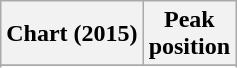<table class="wikitable sortable plainrowheaders" style="text-align:center">
<tr>
<th scope="col">Chart (2015)</th>
<th scope="col">Peak<br>position</th>
</tr>
<tr>
</tr>
<tr>
</tr>
<tr>
</tr>
<tr>
</tr>
<tr>
</tr>
<tr>
</tr>
</table>
